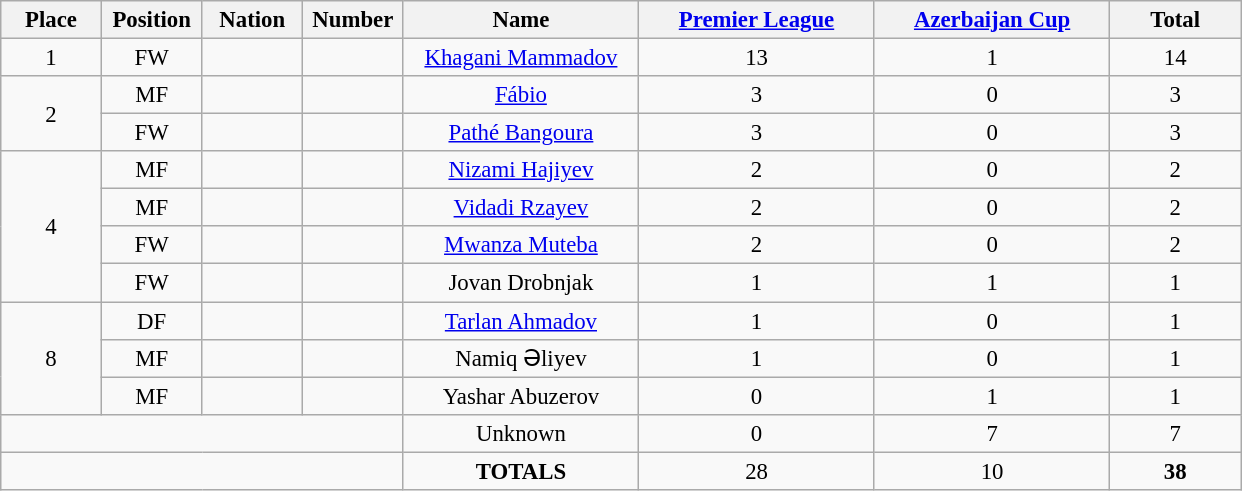<table class="wikitable" style="font-size: 95%; text-align: center;">
<tr>
<th width=60>Place</th>
<th width=60>Position</th>
<th width=60>Nation</th>
<th width=60>Number</th>
<th width=150>Name</th>
<th width=150><a href='#'>Premier League</a></th>
<th width=150><a href='#'>Azerbaijan Cup</a></th>
<th width=80>Total</th>
</tr>
<tr>
<td>1</td>
<td>FW</td>
<td></td>
<td></td>
<td><a href='#'>Khagani Mammadov</a></td>
<td>13</td>
<td>1</td>
<td>14</td>
</tr>
<tr>
<td rowspan="2">2</td>
<td>MF</td>
<td></td>
<td></td>
<td><a href='#'>Fábio</a></td>
<td>3</td>
<td>0</td>
<td>3</td>
</tr>
<tr>
<td>FW</td>
<td></td>
<td></td>
<td><a href='#'>Pathé Bangoura</a></td>
<td>3</td>
<td>0</td>
<td>3</td>
</tr>
<tr>
<td rowspan="4">4</td>
<td>MF</td>
<td></td>
<td></td>
<td><a href='#'>Nizami Hajiyev</a></td>
<td>2</td>
<td>0</td>
<td>2</td>
</tr>
<tr>
<td>MF</td>
<td></td>
<td></td>
<td><a href='#'>Vidadi Rzayev</a></td>
<td>2</td>
<td>0</td>
<td>2</td>
</tr>
<tr>
<td>FW</td>
<td></td>
<td></td>
<td><a href='#'>Mwanza Muteba</a></td>
<td>2</td>
<td>0</td>
<td>2</td>
</tr>
<tr>
<td>FW</td>
<td></td>
<td></td>
<td>Jovan Drobnjak</td>
<td>1</td>
<td>1</td>
<td>1</td>
</tr>
<tr>
<td rowspan="3">8</td>
<td>DF</td>
<td></td>
<td></td>
<td><a href='#'>Tarlan Ahmadov</a></td>
<td>1</td>
<td>0</td>
<td>1</td>
</tr>
<tr>
<td>MF</td>
<td></td>
<td></td>
<td>Namiq Əliyev</td>
<td>1</td>
<td>0</td>
<td>1</td>
</tr>
<tr>
<td>MF</td>
<td></td>
<td></td>
<td>Yashar Abuzerov</td>
<td>0</td>
<td>1</td>
<td>1</td>
</tr>
<tr>
<td colspan="4"></td>
<td>Unknown</td>
<td>0</td>
<td>7</td>
<td>7</td>
</tr>
<tr>
<td colspan="4"></td>
<td><strong>TOTALS</strong></td>
<td>28</td>
<td>10</td>
<td><strong>38</strong></td>
</tr>
</table>
